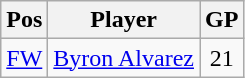<table class=wikitable>
<tr>
<th>Pos</th>
<th>Player</th>
<th>GP</th>
</tr>
<tr>
<td align="center"><a href='#'>FW</a></td>
<td> <a href='#'>Byron Alvarez</a></td>
<td align="center">21</td>
</tr>
</table>
